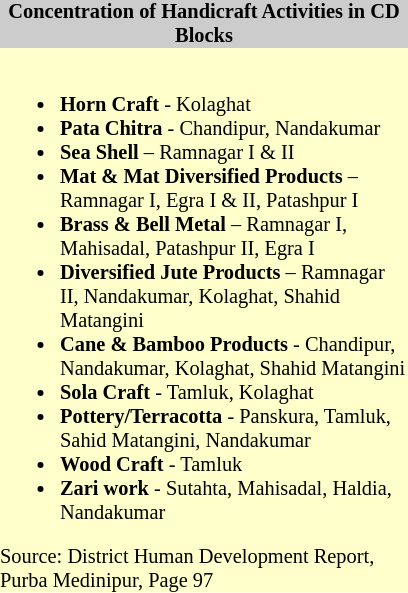<table class="toccolours" style="float: left; margin-right: 1em; font-size: 85%; background:#ffffcc; color:black; width:20em; max-width: 25%;" cellspacing="0" cellpadding="0">
<tr>
<th style="background-color:#cccccc;">Concentration of Handicraft Activities in CD Blocks</th>
</tr>
<tr>
<td style="text-align: left;"><br><ul><li><strong> Horn Craft </strong> - Kolaghat</li><li><strong>Pata Chitra </strong> - Chandipur, Nandakumar</li><li><strong>Sea Shell </strong> – Ramnagar I & II</li><li><strong>Mat & Mat Diversified Products </strong> – Ramnagar I, Egra I & II, Patashpur I</li><li><strong>Brass & Bell Metal </strong> – Ramnagar I, Mahisadal, Patashpur II, Egra I</li><li><strong>Diversified Jute Products </strong> – Ramnagar II, Nandakumar, Kolaghat, Shahid Matangini</li><li><strong>Cane & Bamboo Products </strong> - Chandipur, Nandakumar, Kolaghat, Shahid Matangini</li><li><strong>Sola Craft </strong> - Tamluk, Kolaghat</li><li><strong>Pottery/Terracotta </strong> - Panskura, Tamluk, Sahid Matangini, Nandakumar</li><li><strong>Wood Craft </strong> - Tamluk</li><li><strong>Zari work </strong>- Sutahta, Mahisadal, Haldia, Nandakumar</li></ul>Source: District Human Development Report, Purba Medinipur, Page 97</td>
</tr>
</table>
